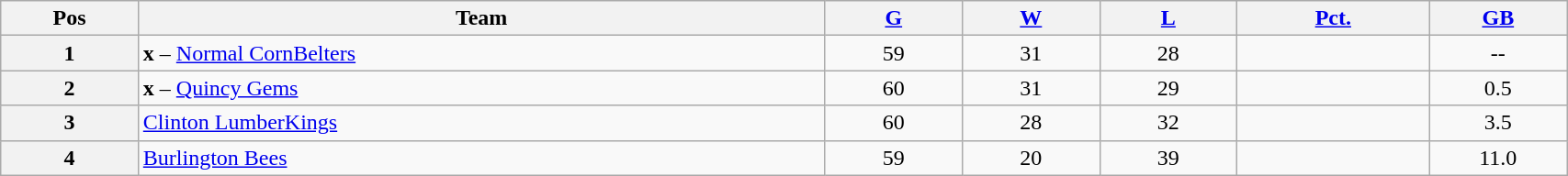<table class="wikitable plainrowheaders" width="90%" style="text-align:center;">
<tr>
<th scope="col" width="5%">Pos</th>
<th scope="col" width="25%">Team</th>
<th scope="col" width="5%"><a href='#'>G</a></th>
<th scope="col" width="5%"><a href='#'>W</a></th>
<th scope="col" width="5%"><a href='#'>L</a></th>
<th scope="col" width="7%"><a href='#'>Pct.</a></th>
<th scope="col" width="5%"><a href='#'>GB</a></th>
</tr>
<tr>
<th>1</th>
<td style="text-align:left;"><strong>x</strong> – <a href='#'>Normal CornBelters</a></td>
<td>59</td>
<td>31</td>
<td>28</td>
<td></td>
<td>--</td>
</tr>
<tr>
<th>2</th>
<td style="text-align:left;"><strong>x</strong> – <a href='#'>Quincy Gems</a></td>
<td>60</td>
<td>31</td>
<td>29</td>
<td></td>
<td>0.5</td>
</tr>
<tr>
<th>3</th>
<td style="text-align:left;"><a href='#'>Clinton LumberKings</a></td>
<td>60</td>
<td>28</td>
<td>32</td>
<td></td>
<td>3.5</td>
</tr>
<tr>
<th>4</th>
<td style="text-align:left;"><a href='#'>Burlington Bees</a></td>
<td>59</td>
<td>20</td>
<td>39</td>
<td></td>
<td>11.0</td>
</tr>
</table>
